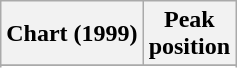<table class="wikitable sortable plainrowheaders" style="text-align:center">
<tr>
<th scope="col">Chart (1999)</th>
<th scope="col">Peak<br>position</th>
</tr>
<tr>
</tr>
<tr>
</tr>
<tr>
</tr>
<tr>
</tr>
<tr>
</tr>
<tr>
</tr>
<tr>
</tr>
<tr>
</tr>
<tr>
</tr>
<tr>
</tr>
<tr>
</tr>
<tr>
</tr>
</table>
